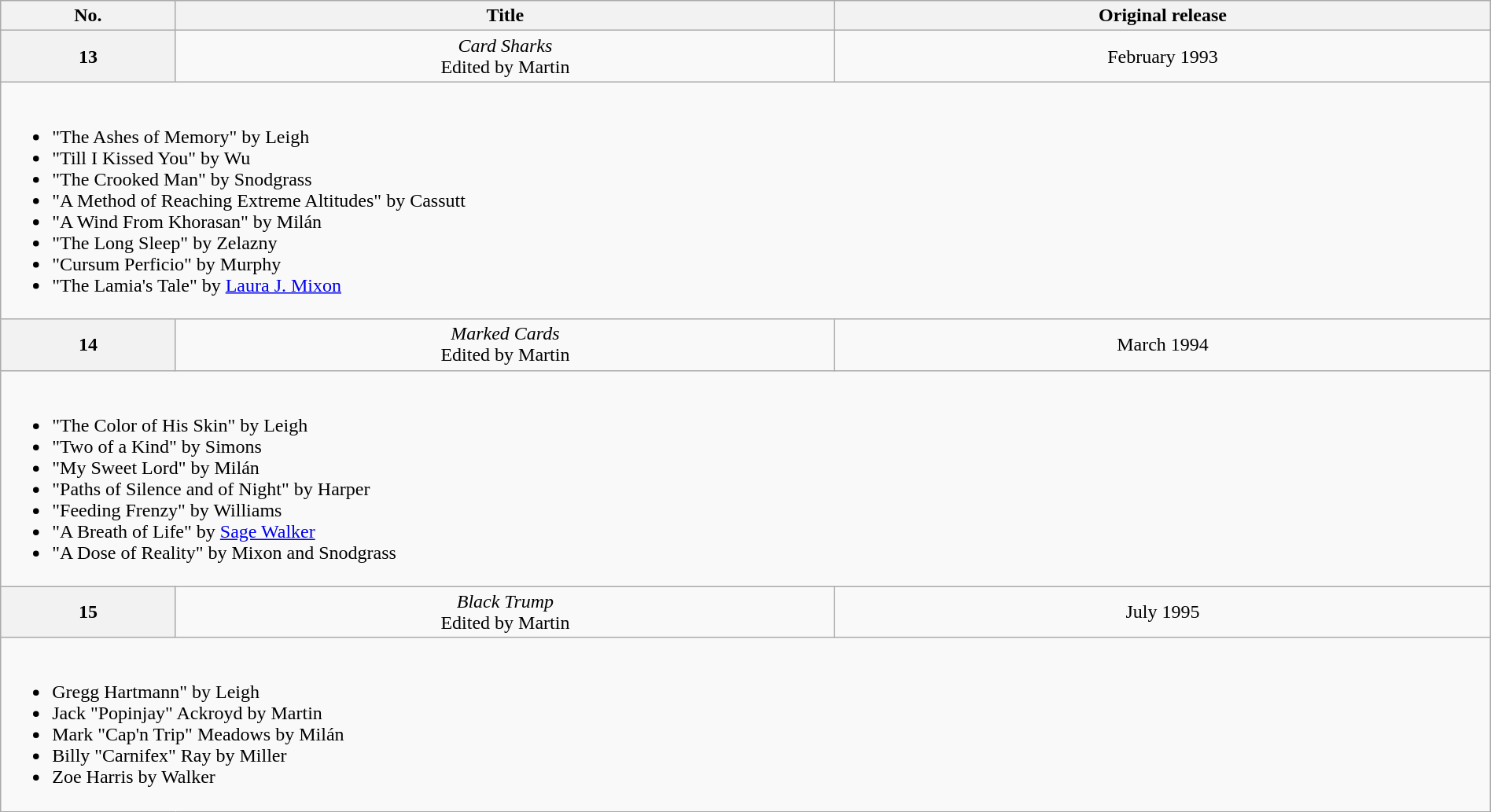<table class="wikitable" style="text-align:center; width:100%;">
<tr>
<th>No.</th>
<th>Title</th>
<th>Original release</th>
</tr>
<tr>
<th>13</th>
<td><em>Card Sharks</em><br>Edited by Martin</td>
<td>February 1993<br></td>
</tr>
<tr>
<td colspan="3" style="text-align:left;"><br><ul><li>"The Ashes of Memory" by Leigh</li><li>"Till I Kissed You" by Wu</li><li>"The Crooked Man" by Snodgrass</li><li>"A Method of Reaching Extreme Altitudes" by Cassutt</li><li>"A Wind From Khorasan" by Milán</li><li>"The Long Sleep" by Zelazny</li><li>"Cursum Perficio" by Murphy</li><li>"The Lamia's Tale" by <a href='#'>Laura J. Mixon</a></li></ul></td>
</tr>
<tr>
<th>14</th>
<td><em>Marked Cards</em><br>Edited by Martin</td>
<td>March 1994<br></td>
</tr>
<tr>
<td colspan="3" style="text-align:left;"><br><ul><li>"The Color of His Skin" by Leigh</li><li>"Two of a Kind" by Simons</li><li>"My Sweet Lord" by Milán</li><li>"Paths of Silence and of Night" by Harper</li><li>"Feeding Frenzy" by Williams</li><li>"A Breath of Life" by <a href='#'>Sage Walker</a></li><li>"A Dose of Reality" by Mixon and Snodgrass</li></ul></td>
</tr>
<tr>
<th>15</th>
<td><em>Black Trump</em><br>Edited by Martin</td>
<td>July 1995<br></td>
</tr>
<tr>
<td colspan="3" style="text-align:left;"><br><ul><li>Gregg Hartmann" by Leigh</li><li>Jack "Popinjay" Ackroyd by Martin</li><li>Mark "Cap'n Trip" Meadows by Milán</li><li>Billy "Carnifex" Ray by Miller</li><li>Zoe Harris by Walker</li></ul></td>
</tr>
</table>
